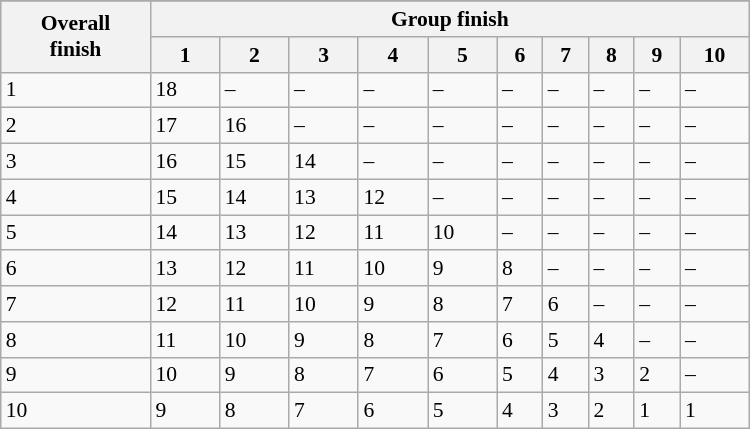<table class="wikitable" width="100%" align=center style="font-size:90%; max-width: 500px;">
<tr>
</tr>
<tr style="background:#efefef;">
<th rowspan=2 width=20%>Overall<br>finish</th>
<th colspan=10>Group finish</th>
</tr>
<tr>
<th>1</th>
<th>2</th>
<th>3</th>
<th>4</th>
<th>5</th>
<th>6</th>
<th>7</th>
<th>8</th>
<th>9</th>
<th>10</th>
</tr>
<tr>
<td>1</td>
<td>18</td>
<td>–</td>
<td>–</td>
<td>–</td>
<td>–</td>
<td>–</td>
<td>–</td>
<td>–</td>
<td>–</td>
<td>–</td>
</tr>
<tr>
<td>2</td>
<td>17</td>
<td>16</td>
<td>–</td>
<td>–</td>
<td>–</td>
<td>–</td>
<td>–</td>
<td>–</td>
<td>–</td>
<td>–</td>
</tr>
<tr>
<td>3</td>
<td>16</td>
<td>15</td>
<td>14</td>
<td>–</td>
<td>–</td>
<td>–</td>
<td>–</td>
<td>–</td>
<td>–</td>
<td>–</td>
</tr>
<tr>
<td>4</td>
<td>15</td>
<td>14</td>
<td>13</td>
<td>12</td>
<td>–</td>
<td>–</td>
<td>–</td>
<td>–</td>
<td>–</td>
<td>–</td>
</tr>
<tr>
<td>5</td>
<td>14</td>
<td>13</td>
<td>12</td>
<td>11</td>
<td>10</td>
<td>–</td>
<td>–</td>
<td>–</td>
<td>–</td>
<td>–</td>
</tr>
<tr>
<td>6</td>
<td>13</td>
<td>12</td>
<td>11</td>
<td>10</td>
<td>9</td>
<td>8</td>
<td>–</td>
<td>–</td>
<td>–</td>
<td>–</td>
</tr>
<tr>
<td>7</td>
<td>12</td>
<td>11</td>
<td>10</td>
<td>9</td>
<td>8</td>
<td>7</td>
<td>6</td>
<td>–</td>
<td>–</td>
<td>–</td>
</tr>
<tr>
<td>8</td>
<td>11</td>
<td>10</td>
<td>9</td>
<td>8</td>
<td>7</td>
<td>6</td>
<td>5</td>
<td>4</td>
<td>–</td>
<td>–</td>
</tr>
<tr>
<td>9</td>
<td>10</td>
<td>9</td>
<td>8</td>
<td>7</td>
<td>6</td>
<td>5</td>
<td>4</td>
<td>3</td>
<td>2</td>
<td>–</td>
</tr>
<tr>
<td>10</td>
<td>9</td>
<td>8</td>
<td>7</td>
<td>6</td>
<td>5</td>
<td>4</td>
<td>3</td>
<td>2</td>
<td>1</td>
<td>1</td>
</tr>
</table>
